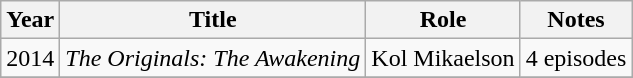<table class="wikitable sortable">
<tr>
<th>Year</th>
<th>Title</th>
<th>Role</th>
<th class="unsortable">Notes</th>
</tr>
<tr>
<td>2014</td>
<td><em>The Originals: The Awakening</em></td>
<td>Kol Mikaelson</td>
<td>4 episodes</td>
</tr>
<tr>
</tr>
</table>
